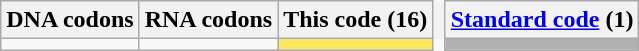<table class="wikitable" style="border: none; text-align: center;">
<tr>
<th>DNA codons</th>
<th>RNA codons</th>
<th>This code (16)</th>
<th style="border: none; width: 1px;"></th>
<th><a href='#'>Standard code</a> (1)</th>
</tr>
<tr>
<td></td>
<td></td>
<td style="background-color:#ffe75f;"></td>
<td style="border: none; width: 1px;"></td>
<td style="background-color:#B0B0B0;"></td>
</tr>
</table>
